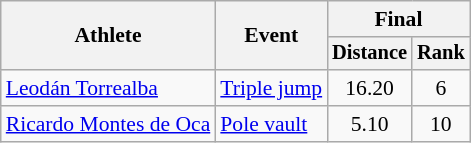<table class=wikitable style="font-size:90%;">
<tr>
<th rowspan=2>Athlete</th>
<th rowspan=2>Event</th>
<th colspan=2>Final</th>
</tr>
<tr style="font-size:95%">
<th>Distance</th>
<th>Rank</th>
</tr>
<tr align=center>
<td align=left><a href='#'>Leodán Torrealba</a></td>
<td align=left><a href='#'>Triple jump</a></td>
<td>16.20</td>
<td>6</td>
</tr>
<tr align=center>
<td align=left><a href='#'>Ricardo Montes de Oca</a></td>
<td align=left><a href='#'>Pole vault</a></td>
<td>5.10</td>
<td>10</td>
</tr>
</table>
